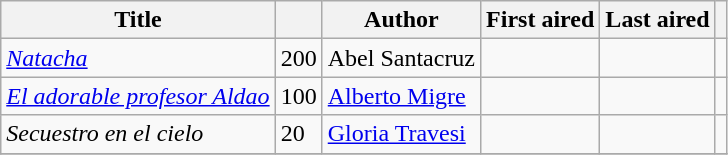<table class="wikitable sortable">
<tr>
<th>Title</th>
<th></th>
<th>Author</th>
<th>First aired</th>
<th>Last aired</th>
<th></th>
</tr>
<tr>
<td><em><a href='#'>Natacha</a></em></td>
<td>200</td>
<td>Abel Santacruz</td>
<td></td>
<td></td>
<td></td>
</tr>
<tr>
<td><em><a href='#'>El adorable profesor Aldao</a></em></td>
<td>100</td>
<td><a href='#'>Alberto Migre</a></td>
<td></td>
<td></td>
<td></td>
</tr>
<tr>
<td><em>Secuestro en el cielo</em></td>
<td>20</td>
<td><a href='#'>Gloria Travesi</a></td>
<td></td>
<td></td>
<td></td>
</tr>
<tr>
</tr>
</table>
